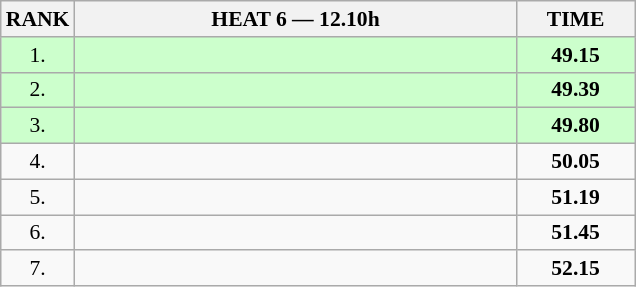<table class="wikitable" style="border-collapse: collapse; font-size: 90%;">
<tr>
<th>RANK</th>
<th style="width: 20em">HEAT 6 — 12.10h</th>
<th style="width: 5em">TIME</th>
</tr>
<tr style="background:#ccffcc;">
<td align="center">1.</td>
<td></td>
<td align="center"><strong>49.15</strong></td>
</tr>
<tr style="background:#ccffcc;">
<td align="center">2.</td>
<td></td>
<td align="center"><strong>49.39</strong></td>
</tr>
<tr style="background:#ccffcc;">
<td align="center">3.</td>
<td></td>
<td align="center"><strong>49.80</strong></td>
</tr>
<tr>
<td align="center">4.</td>
<td></td>
<td align="center"><strong>50.05</strong></td>
</tr>
<tr>
<td align="center">5.</td>
<td></td>
<td align="center"><strong>51.19</strong></td>
</tr>
<tr>
<td align="center">6.</td>
<td></td>
<td align="center"><strong>51.45</strong></td>
</tr>
<tr>
<td align="center">7.</td>
<td></td>
<td align="center"><strong>52.15</strong></td>
</tr>
</table>
